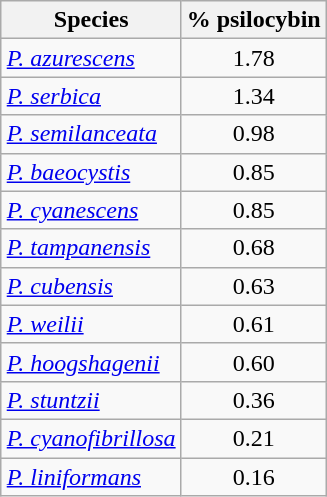<table class="wikitable" style="max-width:16em; float:right; margin:0.5em;">
<tr>
<th scope="col">Species</th>
<th scope="col">% psilocybin</th>
</tr>
<tr>
<td><em><a href='#'>P. azurescens</a></em></td>
<td style="text-align: center;">1.78</td>
</tr>
<tr>
<td><em><a href='#'>P. serbica</a></em></td>
<td style="text-align: center;">1.34</td>
</tr>
<tr>
<td><em><a href='#'>P. semilanceata</a></em></td>
<td style="text-align: center;">0.98</td>
</tr>
<tr>
<td><em><a href='#'>P. baeocystis</a></em></td>
<td style="text-align: center;">0.85</td>
</tr>
<tr>
<td><em><a href='#'>P. cyanescens</a></em></td>
<td style="text-align: center;">0.85</td>
</tr>
<tr>
<td><em><a href='#'>P. tampanensis</a></em></td>
<td style="text-align: center;">0.68</td>
</tr>
<tr>
<td><em><a href='#'>P. cubensis</a></em></td>
<td style="text-align: center;">0.63</td>
</tr>
<tr>
<td><em><a href='#'>P. weilii</a></em></td>
<td style="text-align: center;">0.61</td>
</tr>
<tr>
<td><em><a href='#'>P. hoogshagenii</a></em></td>
<td style="text-align: center;">0.60</td>
</tr>
<tr>
<td><em><a href='#'>P. stuntzii</a></em></td>
<td style="text-align: center;">0.36</td>
</tr>
<tr>
<td><em><a href='#'>P. cyanofibrillosa</a></em></td>
<td style="text-align: center;">0.21</td>
</tr>
<tr>
<td><em><a href='#'>P. liniformans</a></em></td>
<td style="text-align: center;">0.16</td>
</tr>
</table>
